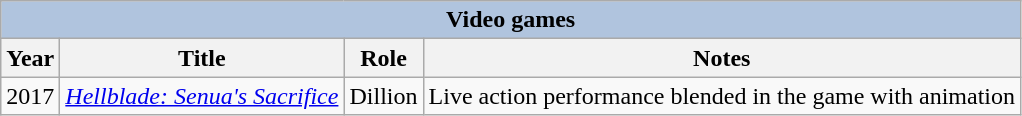<table class="wikitable">
<tr>
<th colspan="4" style="background:lightsteelblue;">Video games</th>
</tr>
<tr>
<th>Year</th>
<th>Title</th>
<th>Role</th>
<th>Notes</th>
</tr>
<tr>
<td>2017</td>
<td><em><a href='#'>Hellblade: Senua's Sacrifice</a></em></td>
<td>Dillion</td>
<td>Live action performance blended in the game with animation</td>
</tr>
</table>
